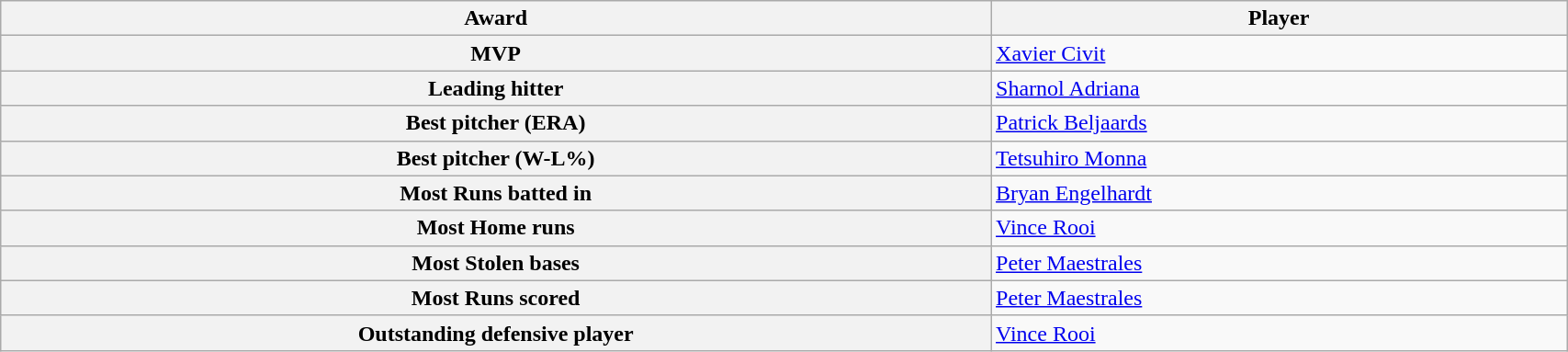<table class="wikitable" style="border-collapse:collapse; width:90%">
<tr>
<th>Award</th>
<th>Player</th>
</tr>
<tr>
<th>MVP</th>
<td> <a href='#'>Xavier Civit</a></td>
</tr>
<tr>
<th>Leading hitter</th>
<td> <a href='#'>Sharnol Adriana</a></td>
</tr>
<tr>
<th>Best pitcher (ERA)</th>
<td> <a href='#'>Patrick Beljaards</a></td>
</tr>
<tr>
<th>Best pitcher (W-L%)</th>
<td> <a href='#'>Tetsuhiro Monna</a></td>
</tr>
<tr>
<th>Most Runs batted in</th>
<td> <a href='#'>Bryan Engelhardt</a></td>
</tr>
<tr>
<th>Most Home runs</th>
<td> <a href='#'>Vince Rooi</a></td>
</tr>
<tr>
<th>Most Stolen bases</th>
<td> <a href='#'>Peter Maestrales</a></td>
</tr>
<tr>
<th>Most Runs scored</th>
<td> <a href='#'>Peter Maestrales</a></td>
</tr>
<tr>
<th>Outstanding defensive player</th>
<td> <a href='#'>Vince Rooi</a></td>
</tr>
</table>
